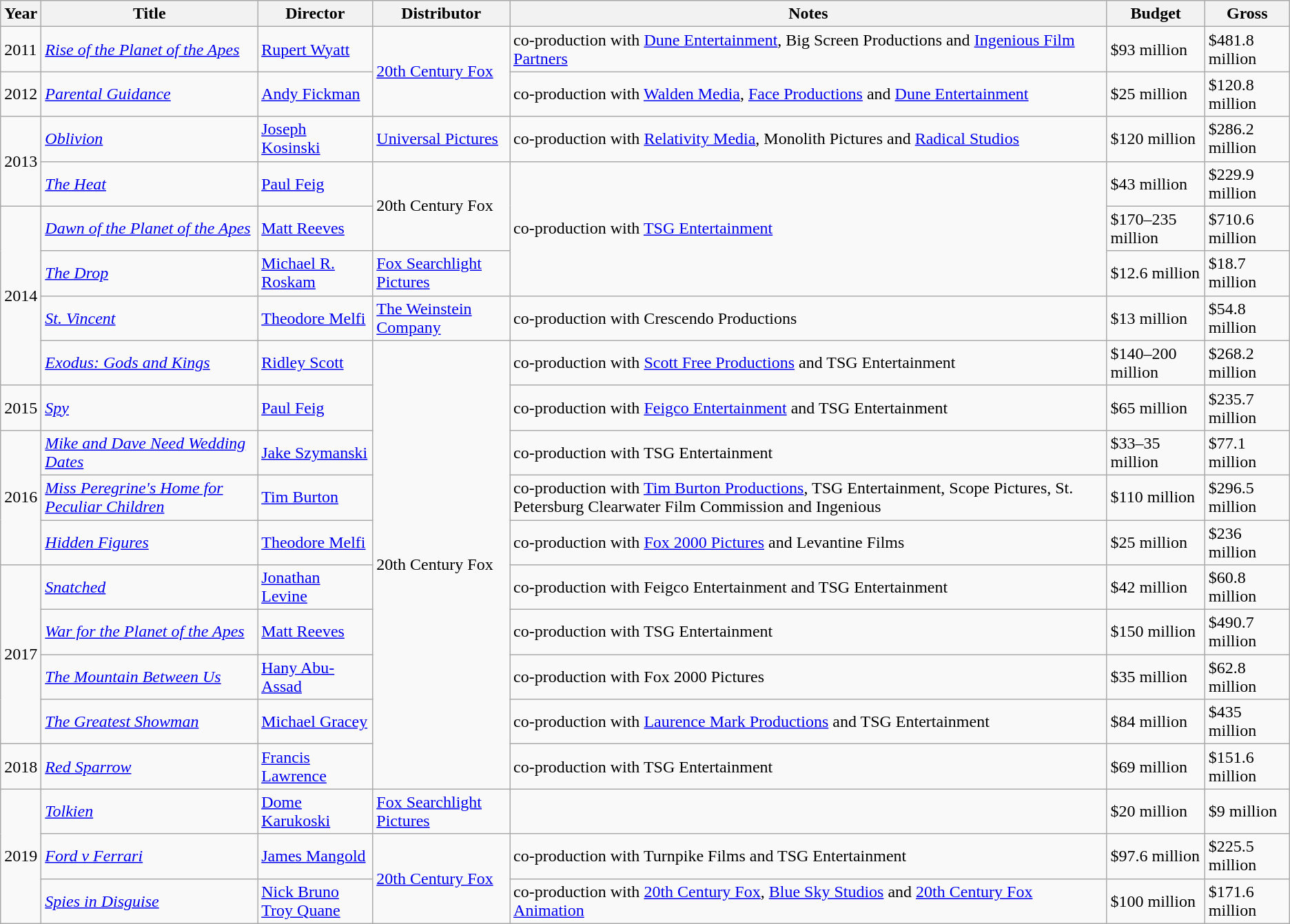<table class="wikitable sortable">
<tr>
<th>Year</th>
<th>Title</th>
<th>Director</th>
<th>Distributor</th>
<th>Notes</th>
<th>Budget</th>
<th>Gross</th>
</tr>
<tr>
<td>2011</td>
<td><em><a href='#'>Rise of the Planet of the Apes</a></em></td>
<td><a href='#'>Rupert Wyatt</a></td>
<td rowspan="2"><a href='#'>20th Century Fox</a></td>
<td>co-production with <a href='#'>Dune Entertainment</a>, Big Screen Productions and <a href='#'>Ingenious Film Partners</a></td>
<td>$93 million</td>
<td>$481.8 million</td>
</tr>
<tr>
<td>2012</td>
<td><em><a href='#'>Parental Guidance</a></em></td>
<td><a href='#'>Andy Fickman</a></td>
<td>co-production with <a href='#'>Walden Media</a>, <a href='#'>Face Productions</a> and <a href='#'>Dune Entertainment</a></td>
<td>$25 million</td>
<td>$120.8 million</td>
</tr>
<tr>
<td rowspan="2">2013</td>
<td><em><a href='#'>Oblivion</a></em></td>
<td><a href='#'>Joseph Kosinski</a></td>
<td><a href='#'>Universal Pictures</a></td>
<td>co-production with <a href='#'>Relativity Media</a>, Monolith Pictures and <a href='#'>Radical Studios</a></td>
<td>$120 million</td>
<td>$286.2 million</td>
</tr>
<tr>
<td><em><a href='#'>The Heat</a></em></td>
<td><a href='#'>Paul Feig</a></td>
<td rowspan="2">20th Century Fox</td>
<td rowspan="3">co-production with <a href='#'>TSG Entertainment</a></td>
<td>$43 million</td>
<td>$229.9 million</td>
</tr>
<tr>
<td rowspan="4">2014</td>
<td><em><a href='#'>Dawn of the Planet of the Apes</a></em></td>
<td><a href='#'>Matt Reeves</a></td>
<td>$170–235 million</td>
<td>$710.6 million</td>
</tr>
<tr>
<td><em><a href='#'>The Drop</a></em></td>
<td><a href='#'>Michael R. Roskam</a></td>
<td><a href='#'>Fox Searchlight Pictures</a></td>
<td>$12.6 million</td>
<td>$18.7 million</td>
</tr>
<tr>
<td><em><a href='#'>St. Vincent</a></em></td>
<td><a href='#'>Theodore Melfi</a></td>
<td><a href='#'>The Weinstein Company</a></td>
<td>co-production with Crescendo Productions</td>
<td>$13 million</td>
<td>$54.8 million</td>
</tr>
<tr>
<td><em><a href='#'>Exodus: Gods and Kings</a></em></td>
<td><a href='#'>Ridley Scott</a></td>
<td rowspan="10">20th Century Fox</td>
<td>co-production with <a href='#'>Scott Free Productions</a> and TSG Entertainment</td>
<td>$140–200 million</td>
<td>$268.2 million</td>
</tr>
<tr>
<td>2015</td>
<td><em><a href='#'>Spy</a></em></td>
<td><a href='#'>Paul Feig</a></td>
<td>co-production with <a href='#'>Feigco Entertainment</a> and TSG Entertainment</td>
<td>$65 million</td>
<td>$235.7 million</td>
</tr>
<tr>
<td rowspan="3">2016</td>
<td><em><a href='#'>Mike and Dave Need Wedding Dates</a></em></td>
<td><a href='#'>Jake Szymanski</a></td>
<td>co-production with TSG Entertainment</td>
<td>$33–35 million</td>
<td>$77.1 million</td>
</tr>
<tr>
<td><em><a href='#'>Miss Peregrine's Home for Peculiar Children</a></em></td>
<td><a href='#'>Tim Burton</a></td>
<td>co-production with <a href='#'>Tim Burton Productions</a>, TSG Entertainment, Scope Pictures, St. Petersburg Clearwater Film Commission and Ingenious</td>
<td>$110 million</td>
<td>$296.5 million</td>
</tr>
<tr>
<td><em><a href='#'>Hidden Figures</a></em></td>
<td><a href='#'>Theodore Melfi</a></td>
<td>co-production with <a href='#'>Fox 2000 Pictures</a> and Levantine Films</td>
<td>$25 million</td>
<td>$236 million</td>
</tr>
<tr>
<td rowspan="4">2017</td>
<td><em><a href='#'>Snatched</a></em></td>
<td><a href='#'>Jonathan Levine</a></td>
<td>co-production with Feigco Entertainment and TSG Entertainment</td>
<td>$42 million</td>
<td>$60.8 million</td>
</tr>
<tr>
<td><em><a href='#'>War for the Planet of the Apes</a></em></td>
<td><a href='#'>Matt Reeves</a></td>
<td>co-production with TSG Entertainment</td>
<td>$150 million</td>
<td>$490.7 million</td>
</tr>
<tr>
<td><em><a href='#'>The Mountain Between Us</a></em></td>
<td><a href='#'>Hany Abu-Assad</a></td>
<td>co-production with Fox 2000 Pictures</td>
<td>$35 million</td>
<td>$62.8 million</td>
</tr>
<tr>
<td><em><a href='#'>The Greatest Showman</a></em></td>
<td><a href='#'>Michael Gracey</a></td>
<td>co-production with <a href='#'>Laurence Mark Productions</a> and TSG Entertainment</td>
<td>$84 million</td>
<td>$435 million</td>
</tr>
<tr>
<td>2018</td>
<td><em><a href='#'>Red Sparrow</a></em></td>
<td><a href='#'>Francis Lawrence</a></td>
<td>co-production with TSG Entertainment</td>
<td>$69 million</td>
<td>$151.6 million</td>
</tr>
<tr>
<td rowspan="3">2019</td>
<td><em><a href='#'>Tolkien</a></em></td>
<td><a href='#'>Dome Karukoski</a></td>
<td><a href='#'>Fox Searchlight Pictures</a></td>
<td></td>
<td>$20 million</td>
<td>$9 million</td>
</tr>
<tr>
<td><em><a href='#'>Ford v Ferrari</a></em></td>
<td><a href='#'>James Mangold</a></td>
<td rowspan="2"><a href='#'>20th Century Fox</a></td>
<td>co-production with Turnpike Films and TSG Entertainment</td>
<td>$97.6 million</td>
<td>$225.5 million</td>
</tr>
<tr>
<td><em><a href='#'>Spies in Disguise</a></em></td>
<td><a href='#'>Nick Bruno<br>Troy Quane</a></td>
<td>co-production with <a href='#'>20th Century Fox</a>, <a href='#'>Blue Sky Studios</a> and <a href='#'>20th Century Fox Animation</a></td>
<td>$100 million</td>
<td>$171.6 million</td>
</tr>
</table>
